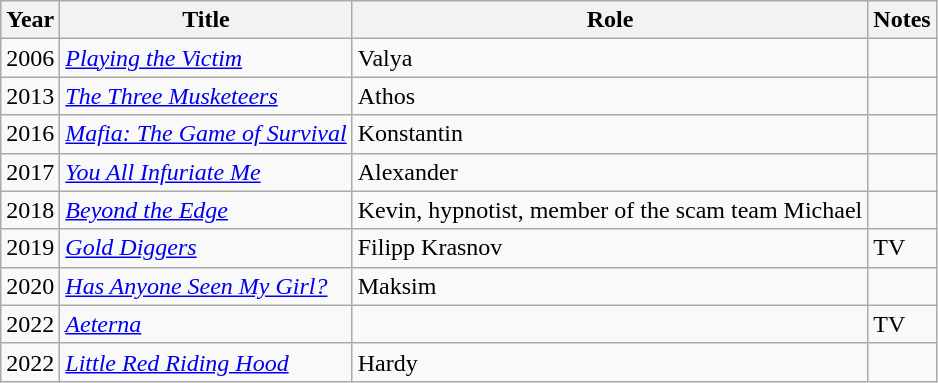<table class="wikitable sortable">
<tr>
<th>Year</th>
<th>Title</th>
<th>Role</th>
<th>Notes</th>
</tr>
<tr>
<td>2006</td>
<td><em><a href='#'>Playing the Victim</a></em></td>
<td>Valya</td>
<td></td>
</tr>
<tr>
<td>2013</td>
<td><em><a href='#'>The Three Musketeers</a></em></td>
<td>Athos</td>
<td></td>
</tr>
<tr>
<td>2016</td>
<td><em><a href='#'>Mafia: The Game of Survival</a></em></td>
<td>Konstantin</td>
<td></td>
</tr>
<tr>
<td>2017</td>
<td><em><a href='#'>You All Infuriate Me</a></em></td>
<td>Alexander</td>
<td></td>
</tr>
<tr>
<td>2018</td>
<td><em><a href='#'>Beyond the Edge</a></em></td>
<td>Kevin, hypnotist, member of the scam team Michael</td>
<td></td>
</tr>
<tr>
<td>2019</td>
<td><em><a href='#'>Gold Diggers</a></em></td>
<td>Filipp Krasnov</td>
<td>TV</td>
</tr>
<tr>
<td>2020</td>
<td><em><a href='#'>Has Anyone Seen My Girl?</a></em></td>
<td>Maksim</td>
<td></td>
</tr>
<tr>
<td>2022</td>
<td><em><a href='#'>Aeterna</a></em></td>
<td></td>
<td>TV</td>
</tr>
<tr>
<td>2022</td>
<td><em><a href='#'>Little Red Riding Hood</a></em></td>
<td>Hardy</td>
<td></td>
</tr>
</table>
